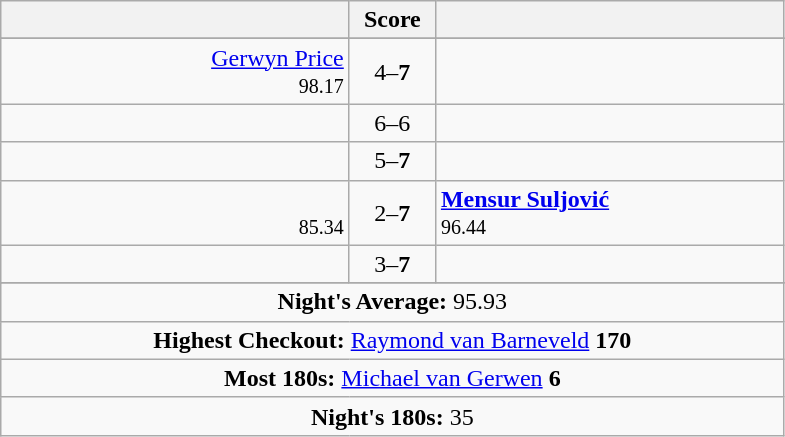<table class=wikitable style="text-align:center">
<tr>
<th width=225></th>
<th width=50>Score</th>
<th width=225></th>
</tr>
<tr align=center>
</tr>
<tr align=left>
<td align=right><a href='#'>Gerwyn Price</a>  <br><small><span>98.17</span></small></td>
<td align=center>4–<strong>7</strong></td>
<td></td>
</tr>
<tr align=left>
<td align=right></td>
<td align=center>6–6</td>
<td></td>
</tr>
<tr align=left>
<td align=right></td>
<td align=center>5–<strong>7</strong></td>
<td></td>
</tr>
<tr align=left>
<td align=right> <br><small><span>85.34</span></small></td>
<td align=center>2–<strong>7</strong></td>
<td> <strong><a href='#'>Mensur Suljović</a></strong> <br><small><span>96.44</span></small></td>
</tr>
<tr align=left>
<td align=right></td>
<td align=center>3–<strong>7</strong></td>
<td></td>
</tr>
<tr align=center>
</tr>
<tr align=center>
<td colspan="3"><strong>Night's Average:</strong> 95.93</td>
</tr>
<tr align=center>
<td colspan="3"><strong>Highest Checkout:</strong>  <a href='#'>Raymond van Barneveld</a> <strong>170</strong></td>
</tr>
<tr align=center>
<td colspan="3"><strong>Most 180s:</strong>  <a href='#'>Michael van Gerwen</a> <strong>6</strong></td>
</tr>
<tr align=center>
<td colspan="3"><strong>Night's 180s:</strong> 35</td>
</tr>
</table>
